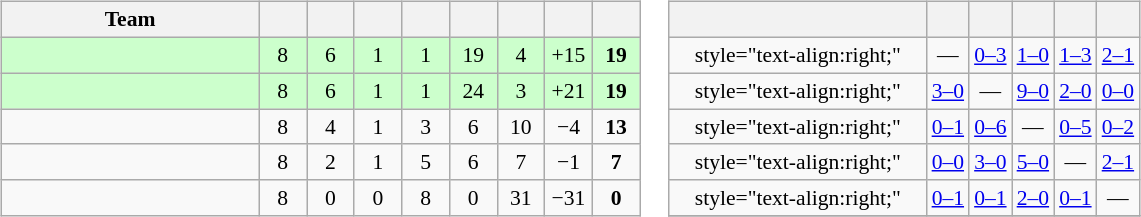<table>
<tr>
<td><br><table class="wikitable" style="text-align: center; font-size: 90%;">
<tr>
<th width=165>Team</th>
<th width=25></th>
<th width=25></th>
<th width=25></th>
<th width=25></th>
<th width=25></th>
<th width=25></th>
<th width=25></th>
<th width=25></th>
</tr>
<tr style="background:#cfc;">
<td align="left"></td>
<td>8</td>
<td>6</td>
<td>1</td>
<td>1</td>
<td>19</td>
<td>4</td>
<td>+15</td>
<td><strong>19</strong></td>
</tr>
<tr style="background:#cfc;">
<td align="left"></td>
<td>8</td>
<td>6</td>
<td>1</td>
<td>1</td>
<td>24</td>
<td>3</td>
<td>+21</td>
<td><strong>19</strong></td>
</tr>
<tr>
<td align="left"></td>
<td>8</td>
<td>4</td>
<td>1</td>
<td>3</td>
<td>6</td>
<td>10</td>
<td>−4</td>
<td><strong>13</strong></td>
</tr>
<tr>
<td align="left"></td>
<td>8</td>
<td>2</td>
<td>1</td>
<td>5</td>
<td>6</td>
<td>7</td>
<td>−1</td>
<td><strong>7</strong></td>
</tr>
<tr>
<td align="left"></td>
<td>8</td>
<td>0</td>
<td>0</td>
<td>8</td>
<td>0</td>
<td>31</td>
<td>−31</td>
<td><strong>0</strong></td>
</tr>
</table>
</td>
<td><br><table class="wikitable" style="text-align:center; font-size:90%;">
<tr>
<th width=165> </th>
<th></th>
<th></th>
<th></th>
<th></th>
<th></th>
</tr>
<tr>
<td>style="text-align:right;"</td>
<td>—</td>
<td><a href='#'>0–3</a></td>
<td><a href='#'>1–0</a></td>
<td><a href='#'>1–3</a></td>
<td><a href='#'>2–1</a></td>
</tr>
<tr>
<td>style="text-align:right;"</td>
<td><a href='#'>3–0</a></td>
<td>—</td>
<td><a href='#'>9–0</a></td>
<td><a href='#'>2–0</a></td>
<td><a href='#'>0–0</a></td>
</tr>
<tr>
<td>style="text-align:right;"</td>
<td><a href='#'>0–1</a></td>
<td><a href='#'>0–6</a></td>
<td>—</td>
<td><a href='#'>0–5</a></td>
<td><a href='#'>0–2</a></td>
</tr>
<tr>
<td>style="text-align:right;"</td>
<td><a href='#'>0–0</a></td>
<td><a href='#'>3–0</a></td>
<td><a href='#'>5–0</a></td>
<td>—</td>
<td><a href='#'>2–1</a></td>
</tr>
<tr>
<td>style="text-align:right;"</td>
<td><a href='#'>0–1</a></td>
<td><a href='#'>0–1</a></td>
<td><a href='#'>2–0</a></td>
<td><a href='#'>0–1</a></td>
<td>—</td>
</tr>
<tr>
</tr>
</table>
</td>
</tr>
</table>
